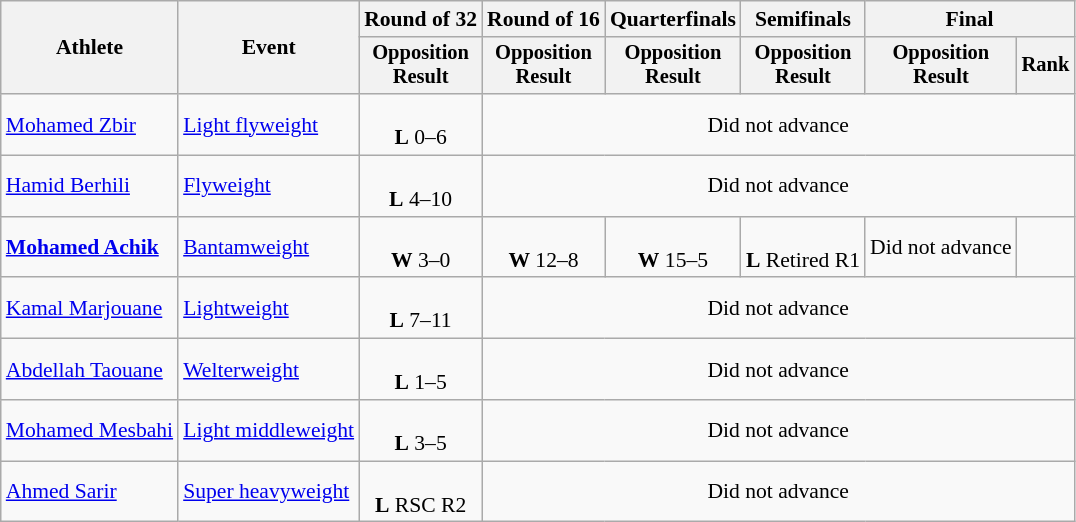<table class="wikitable" style="font-size:90%">
<tr>
<th rowspan="2">Athlete</th>
<th rowspan="2">Event</th>
<th>Round of 32</th>
<th>Round of 16</th>
<th>Quarterfinals</th>
<th>Semifinals</th>
<th colspan=2>Final</th>
</tr>
<tr style="font-size:95%">
<th>Opposition<br>Result</th>
<th>Opposition<br>Result</th>
<th>Opposition<br>Result</th>
<th>Opposition<br>Result</th>
<th>Opposition<br>Result</th>
<th>Rank</th>
</tr>
<tr align=center>
<td align=left><a href='#'>Mohamed Zbir</a></td>
<td align=left><a href='#'>Light flyweight</a></td>
<td><br><strong>L</strong> 0–6</td>
<td colspan=5>Did not advance</td>
</tr>
<tr align=center>
<td align=left><a href='#'>Hamid Berhili</a></td>
<td align=left><a href='#'>Flyweight</a></td>
<td><br><strong>L</strong> 4–10</td>
<td colspan=5>Did not advance</td>
</tr>
<tr align=center>
<td align=left><strong><a href='#'>Mohamed Achik</a></strong></td>
<td align=left><a href='#'>Bantamweight</a></td>
<td><br><strong>W</strong> 3–0</td>
<td><br><strong>W</strong> 12–8</td>
<td><br><strong>W</strong> 15–5</td>
<td><br><strong>L</strong> Retired R1</td>
<td>Did not advance</td>
<td></td>
</tr>
<tr align=center>
<td align=left><a href='#'>Kamal Marjouane</a></td>
<td align=left><a href='#'>Lightweight</a></td>
<td><br><strong>L</strong> 7–11</td>
<td colspan=5>Did not advance</td>
</tr>
<tr align=center>
<td align=left><a href='#'>Abdellah Taouane</a></td>
<td align=left><a href='#'>Welterweight</a></td>
<td><br><strong>L</strong> 1–5</td>
<td colspan=5>Did not advance</td>
</tr>
<tr align=center>
<td align=left><a href='#'>Mohamed Mesbahi</a></td>
<td align=left><a href='#'>Light middleweight</a></td>
<td><br><strong>L</strong> 3–5</td>
<td colspan=5>Did not advance</td>
</tr>
<tr align=center>
<td align=left><a href='#'>Ahmed Sarir</a></td>
<td align=left><a href='#'>Super heavyweight</a></td>
<td><br><strong>L</strong> RSC R2</td>
<td colspan=5>Did not advance</td>
</tr>
</table>
